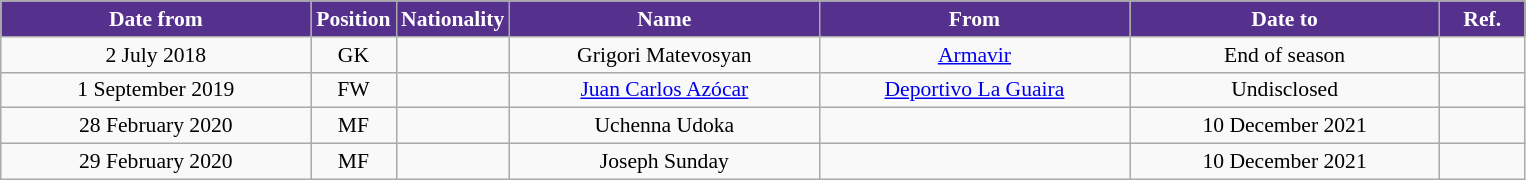<table class="wikitable"  style="text-align:center; font-size:90%; ">
<tr>
<th style="background:#55308D; color:white; width:200px;">Date from</th>
<th style="background:#55308D; color:white; width:50px;">Position</th>
<th style="background:#55308D; color:white; width:50px;">Nationality</th>
<th style="background:#55308D; color:white; width:200px;">Name</th>
<th style="background:#55308D; color:white; width:200px;">From</th>
<th style="background:#55308D; color:white; width:200px;">Date to</th>
<th style="background:#55308D; color:white; width:50px;">Ref.</th>
</tr>
<tr>
<td>2 July 2018</td>
<td>GK</td>
<td></td>
<td>Grigori Matevosyan</td>
<td><a href='#'>Armavir</a></td>
<td>End of season</td>
<td></td>
</tr>
<tr>
<td>1 September 2019</td>
<td>FW</td>
<td></td>
<td><a href='#'>Juan Carlos Azócar</a></td>
<td><a href='#'>Deportivo La Guaira</a></td>
<td>Undisclosed</td>
<td></td>
</tr>
<tr>
<td>28 February 2020</td>
<td>MF</td>
<td></td>
<td>Uchenna Udoka</td>
<td></td>
<td>10 December 2021</td>
<td></td>
</tr>
<tr>
<td>29 February 2020</td>
<td>MF</td>
<td></td>
<td>Joseph Sunday</td>
<td></td>
<td>10 December 2021</td>
<td></td>
</tr>
</table>
